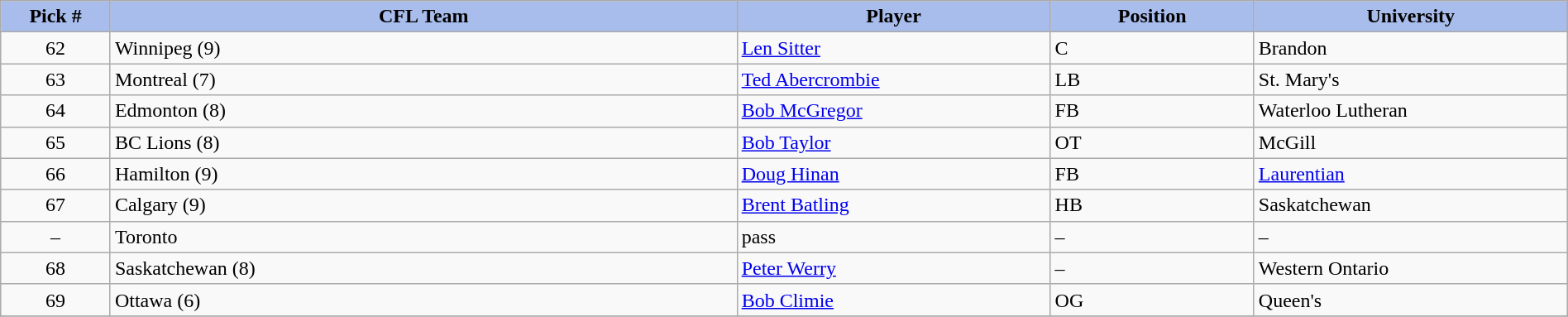<table class="wikitable" border="1" style="width: 100%">
<tr>
<th style="background:#a8bdec;" width=7%>Pick #</th>
<th width=40% style="background:#a8bdec;">CFL Team</th>
<th width=20% style="background:#a8bdec;">Player</th>
<th width=13% style="background:#a8bdec;">Position</th>
<th width=20% style="background:#a8bdec;">University</th>
</tr>
<tr>
<td align=center>62</td>
<td>Winnipeg (9)</td>
<td><a href='#'>Len Sitter</a></td>
<td>C</td>
<td>Brandon</td>
</tr>
<tr>
<td align=center>63</td>
<td>Montreal (7)</td>
<td><a href='#'>Ted Abercrombie</a></td>
<td>LB</td>
<td>St. Mary's</td>
</tr>
<tr>
<td align=center>64</td>
<td>Edmonton (8)</td>
<td><a href='#'>Bob McGregor</a></td>
<td>FB</td>
<td>Waterloo Lutheran</td>
</tr>
<tr>
<td align=center>65</td>
<td>BC Lions (8)</td>
<td><a href='#'>Bob Taylor</a></td>
<td>OT</td>
<td>McGill</td>
</tr>
<tr>
<td align=center>66</td>
<td>Hamilton (9)</td>
<td><a href='#'>Doug Hinan</a></td>
<td>FB</td>
<td><a href='#'>Laurentian</a></td>
</tr>
<tr>
<td align=center>67</td>
<td>Calgary (9)</td>
<td><a href='#'>Brent Batling</a></td>
<td>HB</td>
<td>Saskatchewan</td>
</tr>
<tr>
<td align=center>–</td>
<td>Toronto</td>
<td>pass</td>
<td>–</td>
<td>–</td>
</tr>
<tr>
<td align=center>68</td>
<td>Saskatchewan (8)</td>
<td><a href='#'>Peter Werry</a></td>
<td>–</td>
<td>Western Ontario</td>
</tr>
<tr>
<td align=center>69</td>
<td>Ottawa (6)</td>
<td><a href='#'>Bob Climie</a></td>
<td>OG</td>
<td>Queen's</td>
</tr>
<tr>
</tr>
</table>
